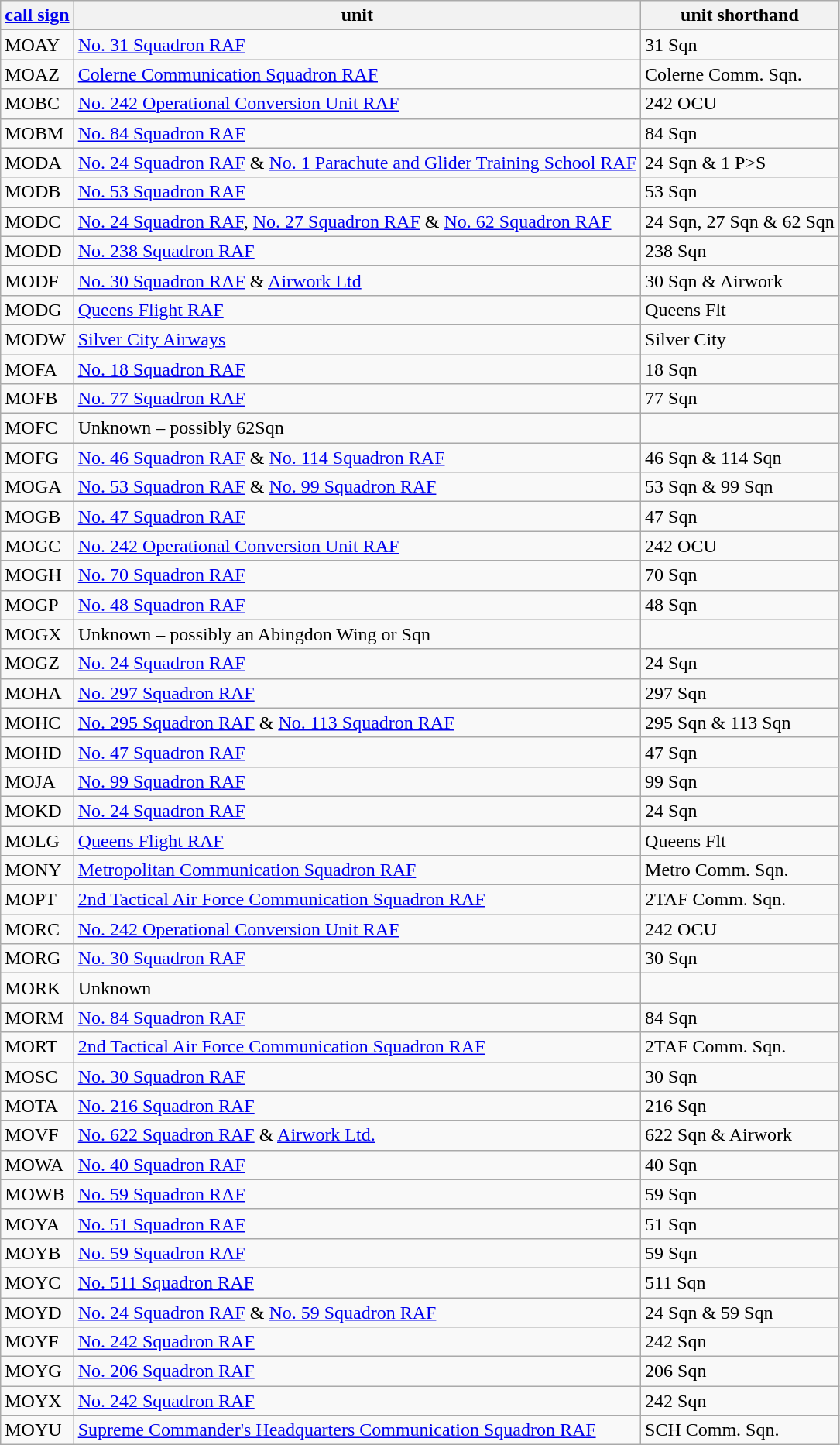<table class="wikitable sortable">
<tr align=center>
<th><a href='#'>call sign</a></th>
<th>unit</th>
<th>unit shorthand</th>
</tr>
<tr>
<td>MOAY</td>
<td><a href='#'>No. 31 Squadron RAF</a></td>
<td>31 Sqn</td>
</tr>
<tr>
<td>MOAZ</td>
<td><a href='#'>Colerne Communication Squadron RAF</a></td>
<td>Colerne Comm. Sqn.</td>
</tr>
<tr>
<td>MOBC</td>
<td><a href='#'>No. 242 Operational Conversion Unit RAF</a></td>
<td>242 OCU</td>
</tr>
<tr>
<td>MOBM</td>
<td><a href='#'>No. 84 Squadron RAF</a></td>
<td>84 Sqn</td>
</tr>
<tr>
<td>MODA</td>
<td><a href='#'>No. 24 Squadron RAF</a> & <a href='#'>No. 1 Parachute and Glider Training School RAF</a></td>
<td>24 Sqn & 1 P&GTS</td>
</tr>
<tr>
<td>MODB</td>
<td><a href='#'>No. 53 Squadron RAF</a></td>
<td>53 Sqn</td>
</tr>
<tr>
<td>MODC</td>
<td><a href='#'>No. 24 Squadron RAF</a>, <a href='#'>No. 27 Squadron RAF</a> & <a href='#'>No. 62 Squadron RAF</a></td>
<td>24 Sqn, 27 Sqn & 62 Sqn</td>
</tr>
<tr>
<td>MODD</td>
<td><a href='#'>No. 238 Squadron RAF</a></td>
<td>238 Sqn</td>
</tr>
<tr>
<td>MODF</td>
<td><a href='#'>No. 30 Squadron RAF</a> & <a href='#'>Airwork Ltd</a></td>
<td>30 Sqn & Airwork</td>
</tr>
<tr>
<td>MODG</td>
<td><a href='#'>Queens Flight RAF</a></td>
<td>Queens Flt</td>
</tr>
<tr>
<td>MODW</td>
<td><a href='#'>Silver City Airways</a></td>
<td>Silver City</td>
</tr>
<tr>
<td>MOFA</td>
<td><a href='#'>No. 18 Squadron RAF</a></td>
<td>18 Sqn</td>
</tr>
<tr>
<td>MOFB</td>
<td><a href='#'>No. 77 Squadron RAF</a></td>
<td>77 Sqn</td>
</tr>
<tr>
<td>MOFC</td>
<td>Unknown – possibly 62Sqn</td>
<td></td>
</tr>
<tr>
<td>MOFG</td>
<td><a href='#'>No. 46 Squadron RAF</a> & <a href='#'>No. 114 Squadron RAF</a></td>
<td>46 Sqn & 114 Sqn</td>
</tr>
<tr>
<td>MOGA</td>
<td><a href='#'>No. 53 Squadron RAF</a> & <a href='#'>No. 99 Squadron RAF</a></td>
<td>53 Sqn & 99 Sqn</td>
</tr>
<tr>
<td>MOGB</td>
<td><a href='#'>No. 47 Squadron RAF</a></td>
<td>47 Sqn</td>
</tr>
<tr>
<td>MOGC</td>
<td><a href='#'>No. 242 Operational Conversion Unit RAF</a></td>
<td>242 OCU</td>
</tr>
<tr>
<td>MOGH</td>
<td><a href='#'>No. 70 Squadron RAF</a></td>
<td>70 Sqn</td>
</tr>
<tr>
<td>MOGP</td>
<td><a href='#'>No. 48 Squadron RAF</a></td>
<td>48 Sqn</td>
</tr>
<tr>
<td>MOGX</td>
<td>Unknown – possibly an Abingdon Wing or Sqn</td>
<td></td>
</tr>
<tr>
<td>MOGZ</td>
<td><a href='#'>No. 24 Squadron RAF</a></td>
<td>24 Sqn</td>
</tr>
<tr>
<td>MOHA</td>
<td><a href='#'>No. 297 Squadron RAF</a></td>
<td>297 Sqn</td>
</tr>
<tr>
<td>MOHC</td>
<td><a href='#'>No. 295 Squadron RAF</a> & <a href='#'>No. 113 Squadron RAF</a></td>
<td>295 Sqn & 113 Sqn</td>
</tr>
<tr>
<td>MOHD</td>
<td><a href='#'>No. 47 Squadron RAF</a></td>
<td>47 Sqn</td>
</tr>
<tr>
<td>MOJA</td>
<td><a href='#'>No. 99 Squadron RAF</a></td>
<td>99 Sqn</td>
</tr>
<tr>
<td>MOKD</td>
<td><a href='#'>No. 24 Squadron RAF</a></td>
<td>24 Sqn</td>
</tr>
<tr>
<td>MOLG</td>
<td><a href='#'>Queens Flight RAF</a></td>
<td>Queens Flt</td>
</tr>
<tr>
<td>MONY</td>
<td><a href='#'>Metropolitan Communication Squadron RAF</a></td>
<td>Metro Comm. Sqn.</td>
</tr>
<tr>
<td>MOPT</td>
<td><a href='#'>2nd Tactical Air Force Communication Squadron RAF</a></td>
<td>2TAF Comm. Sqn.</td>
</tr>
<tr>
<td>MORC</td>
<td><a href='#'>No. 242 Operational Conversion Unit RAF</a></td>
<td>242 OCU</td>
</tr>
<tr>
<td>MORG</td>
<td><a href='#'>No. 30 Squadron RAF</a></td>
<td>30 Sqn</td>
</tr>
<tr>
<td>MORK</td>
<td>Unknown</td>
<td></td>
</tr>
<tr>
<td>MORM</td>
<td><a href='#'>No. 84 Squadron RAF</a></td>
<td>84 Sqn</td>
</tr>
<tr>
<td>MORT</td>
<td><a href='#'>2nd Tactical Air Force Communication Squadron RAF</a></td>
<td>2TAF Comm. Sqn.</td>
</tr>
<tr>
<td>MOSC</td>
<td><a href='#'>No. 30 Squadron RAF</a></td>
<td>30 Sqn</td>
</tr>
<tr>
<td>MOTA</td>
<td><a href='#'>No. 216 Squadron RAF</a></td>
<td>216 Sqn</td>
</tr>
<tr>
<td>MOVF</td>
<td><a href='#'>No. 622 Squadron RAF</a> & <a href='#'>Airwork Ltd.</a></td>
<td>622 Sqn & Airwork</td>
</tr>
<tr>
<td>MOWA</td>
<td><a href='#'>No. 40 Squadron RAF</a></td>
<td>40 Sqn</td>
</tr>
<tr>
<td>MOWB</td>
<td><a href='#'>No. 59 Squadron RAF</a></td>
<td>59 Sqn</td>
</tr>
<tr>
<td>MOYA</td>
<td><a href='#'>No. 51 Squadron RAF</a></td>
<td>51 Sqn</td>
</tr>
<tr>
<td>MOYB</td>
<td><a href='#'>No. 59 Squadron RAF</a></td>
<td>59 Sqn</td>
</tr>
<tr>
<td>MOYC</td>
<td><a href='#'>No. 511 Squadron RAF</a></td>
<td>511 Sqn</td>
</tr>
<tr>
<td>MOYD</td>
<td><a href='#'>No. 24 Squadron RAF</a> & <a href='#'>No. 59 Squadron RAF</a></td>
<td>24 Sqn & 59 Sqn</td>
</tr>
<tr>
<td>MOYF</td>
<td><a href='#'>No. 242 Squadron RAF</a></td>
<td>242 Sqn</td>
</tr>
<tr>
<td>MOYG</td>
<td><a href='#'>No. 206 Squadron RAF</a></td>
<td>206 Sqn</td>
</tr>
<tr>
<td>MOYX</td>
<td><a href='#'>No. 242 Squadron RAF</a></td>
<td>242 Sqn</td>
</tr>
<tr>
<td>MOYU</td>
<td><a href='#'>Supreme Commander's Headquarters Communication Squadron RAF</a></td>
<td>SCH Comm. Sqn.</td>
</tr>
</table>
